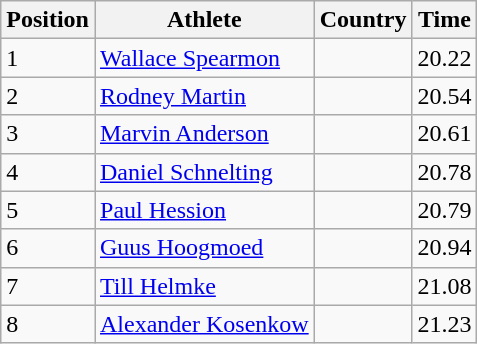<table class="wikitable">
<tr>
<th>Position</th>
<th>Athlete</th>
<th>Country</th>
<th>Time</th>
</tr>
<tr>
<td>1</td>
<td><a href='#'>Wallace Spearmon</a></td>
<td></td>
<td>20.22</td>
</tr>
<tr>
<td>2</td>
<td><a href='#'>Rodney Martin</a></td>
<td></td>
<td>20.54</td>
</tr>
<tr>
<td>3</td>
<td><a href='#'>Marvin Anderson</a></td>
<td></td>
<td>20.61</td>
</tr>
<tr>
<td>4</td>
<td><a href='#'>Daniel Schnelting</a></td>
<td></td>
<td>20.78</td>
</tr>
<tr>
<td>5</td>
<td><a href='#'>Paul Hession</a></td>
<td></td>
<td>20.79</td>
</tr>
<tr>
<td>6</td>
<td><a href='#'>Guus Hoogmoed</a></td>
<td></td>
<td>20.94</td>
</tr>
<tr>
<td>7</td>
<td><a href='#'>Till Helmke</a></td>
<td></td>
<td>21.08</td>
</tr>
<tr>
<td>8</td>
<td><a href='#'>Alexander Kosenkow</a></td>
<td></td>
<td>21.23</td>
</tr>
</table>
